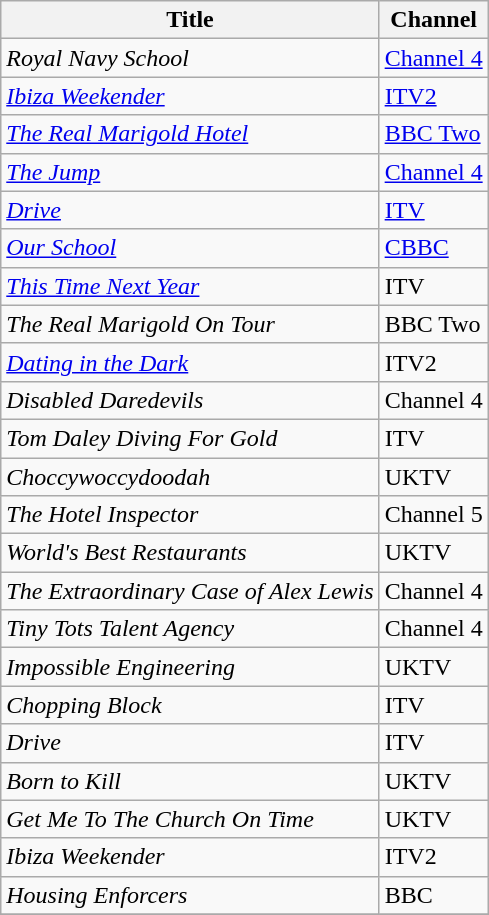<table class="wikitable">
<tr>
<th>Title</th>
<th>Channel</th>
</tr>
<tr>
<td><em>Royal Navy School</em></td>
<td><a href='#'>Channel 4</a></td>
</tr>
<tr>
<td><em><a href='#'>Ibiza Weekender</a></em></td>
<td><a href='#'>ITV2</a></td>
</tr>
<tr>
<td><em><a href='#'>The Real Marigold Hotel</a></em></td>
<td><a href='#'>BBC Two</a></td>
</tr>
<tr>
<td><em><a href='#'>The Jump</a></em></td>
<td><a href='#'>Channel 4</a></td>
</tr>
<tr>
<td><em><a href='#'>Drive</a></em></td>
<td><a href='#'>ITV</a></td>
</tr>
<tr>
<td><em><a href='#'>Our School</a></em></td>
<td><a href='#'>CBBC</a></td>
</tr>
<tr>
<td><em><a href='#'>This Time Next Year</a></em></td>
<td>ITV</td>
</tr>
<tr>
<td><em>The Real Marigold On Tour</em></td>
<td>BBC Two</td>
</tr>
<tr>
<td><em><a href='#'>Dating in the Dark</a></em></td>
<td>ITV2</td>
</tr>
<tr>
<td><em>Disabled Daredevils</em></td>
<td>Channel 4</td>
</tr>
<tr>
<td><em>Tom Daley Diving For Gold</em></td>
<td>ITV</td>
</tr>
<tr>
<td><em>Choccywoccydoodah</em></td>
<td>UKTV</td>
</tr>
<tr>
<td><em>The Hotel Inspector</em></td>
<td>Channel 5</td>
</tr>
<tr>
<td><em>World's Best Restaurants</em></td>
<td>UKTV</td>
</tr>
<tr>
<td><em>The Extraordinary Case of Alex Lewis</em></td>
<td>Channel 4</td>
</tr>
<tr>
<td><em>Tiny Tots Talent Agency</em></td>
<td>Channel 4</td>
</tr>
<tr>
<td><em>Impossible Engineering</em></td>
<td>UKTV</td>
</tr>
<tr>
<td><em>Chopping Block</em></td>
<td>ITV</td>
</tr>
<tr>
<td><em>Drive</em></td>
<td>ITV</td>
</tr>
<tr>
<td><em>Born to Kill</em></td>
<td>UKTV</td>
</tr>
<tr>
<td><em>Get Me To The Church On Time</em></td>
<td>UKTV</td>
</tr>
<tr>
<td><em>Ibiza Weekender</em></td>
<td>ITV2</td>
</tr>
<tr>
<td><em>Housing Enforcers</em></td>
<td>BBC</td>
</tr>
<tr>
</tr>
</table>
